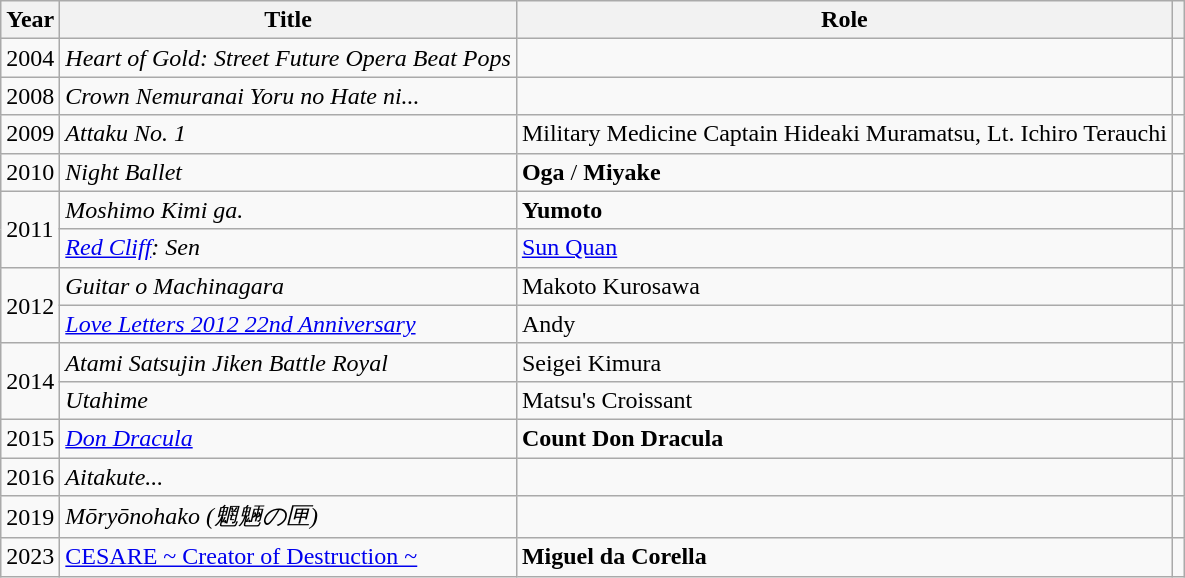<table class="wikitable">
<tr>
<th>Year</th>
<th>Title</th>
<th>Role</th>
<th></th>
</tr>
<tr>
<td>2004</td>
<td><em>Heart of Gold: Street Future Opera Beat Pops</em></td>
<td></td>
<td></td>
</tr>
<tr>
<td>2008</td>
<td><em>Crown Nemuranai Yoru no Hate ni...</em></td>
<td></td>
<td></td>
</tr>
<tr>
<td>2009</td>
<td><em>Attaku No. 1</em></td>
<td>Military Medicine Captain Hideaki Muramatsu, Lt. Ichiro Terauchi</td>
<td></td>
</tr>
<tr>
<td>2010</td>
<td><em>Night Ballet</em></td>
<td><strong>Oga</strong> / <strong>Miyake</strong></td>
<td></td>
</tr>
<tr>
<td rowspan="2">2011</td>
<td><em>Moshimo Kimi ga.</em></td>
<td><strong>Yumoto</strong></td>
<td></td>
</tr>
<tr>
<td><em><a href='#'>Red Cliff</a>: Sen</em></td>
<td><a href='#'>Sun Quan</a></td>
<td></td>
</tr>
<tr>
<td rowspan="2">2012</td>
<td><em>Guitar o Machinagara</em></td>
<td>Makoto Kurosawa</td>
<td></td>
</tr>
<tr>
<td><em><a href='#'>Love Letters 2012 22nd Anniversary</a></em></td>
<td>Andy</td>
<td></td>
</tr>
<tr>
<td rowspan="2">2014</td>
<td><em>Atami Satsujin Jiken Battle Royal</em></td>
<td>Seigei Kimura</td>
<td></td>
</tr>
<tr>
<td><em>Utahime</em></td>
<td>Matsu's Croissant</td>
<td></td>
</tr>
<tr>
<td>2015</td>
<td><em><a href='#'>Don Dracula</a></em></td>
<td><strong>Count Don Dracula</strong></td>
<td></td>
</tr>
<tr>
<td>2016</td>
<td><em>Aitakute...</em></td>
<td></td>
<td></td>
</tr>
<tr>
<td>2019</td>
<td><em>Mōryōnohako (魍魎の匣)</em></td>
<td></td>
<td></td>
</tr>
<tr>
<td>2023</td>
<td><a href='#'>CESARE ~ Creator of Destruction ~</a></td>
<td><strong>Miguel da Corella</strong></td>
<td></td>
</tr>
</table>
